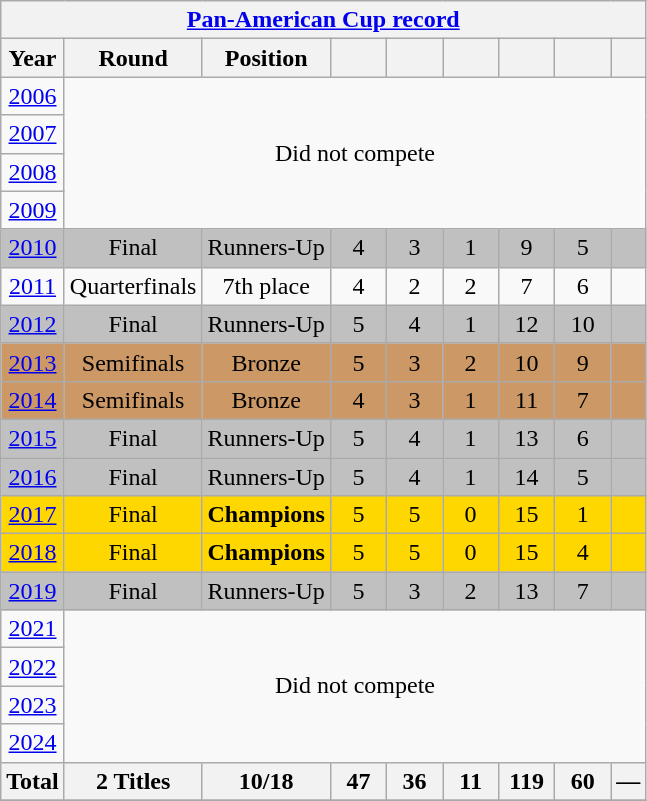<table class="wikitable" style="text-align: center;">
<tr>
<th colspan=9><a href='#'>Pan-American Cup record</a></th>
</tr>
<tr>
<th>Year</th>
<th>Round</th>
<th>Position</th>
<th width=30></th>
<th width=30></th>
<th width=30></th>
<th width=30></th>
<th width=30></th>
<th></th>
</tr>
<tr>
<td> <a href='#'>2006</a></td>
<td rowspan="4" colspan="8">Did not compete</td>
</tr>
<tr>
<td> <a href='#'>2007</a></td>
</tr>
<tr>
<td> <a href='#'>2008</a></td>
</tr>
<tr>
<td> <a href='#'>2009</a></td>
</tr>
<tr bgcolor=silver>
<td> <a href='#'>2010</a></td>
<td>Final</td>
<td>Runners-Up</td>
<td>4</td>
<td>3</td>
<td>1</td>
<td>9</td>
<td>5</td>
<td></td>
</tr>
<tr>
<td> <a href='#'>2011</a></td>
<td>Quarterfinals</td>
<td>7th place</td>
<td>4</td>
<td>2</td>
<td>2</td>
<td>7</td>
<td>6</td>
<td></td>
</tr>
<tr bgcolor=silver>
<td> <a href='#'>2012</a></td>
<td>Final</td>
<td>Runners-Up</td>
<td>5</td>
<td>4</td>
<td>1</td>
<td>12</td>
<td>10</td>
<td></td>
</tr>
<tr bgcolor=cc9966>
<td> <a href='#'>2013</a></td>
<td>Semifinals</td>
<td>Bronze</td>
<td>5</td>
<td>3</td>
<td>2</td>
<td>10</td>
<td>9</td>
<td></td>
</tr>
<tr bgcolor=cc9966>
<td> <a href='#'>2014</a></td>
<td>Semifinals</td>
<td>Bronze</td>
<td>4</td>
<td>3</td>
<td>1</td>
<td>11</td>
<td>7</td>
<td></td>
</tr>
<tr bgcolor=silver>
<td> <a href='#'>2015</a></td>
<td>Final</td>
<td>Runners-Up</td>
<td>5</td>
<td>4</td>
<td>1</td>
<td>13</td>
<td>6</td>
<td></td>
</tr>
<tr bgcolor=silver>
<td> <a href='#'>2016</a></td>
<td>Final</td>
<td>Runners-Up</td>
<td>5</td>
<td>4</td>
<td>1</td>
<td>14</td>
<td>5</td>
<td></td>
</tr>
<tr bgcolor=gold>
<td> <a href='#'>2017</a></td>
<td>Final</td>
<td><strong>Champions</strong></td>
<td>5</td>
<td>5</td>
<td>0</td>
<td>15</td>
<td>1</td>
<td></td>
</tr>
<tr bgcolor=gold>
<td> <a href='#'>2018</a></td>
<td>Final</td>
<td><strong>Champions</strong></td>
<td>5</td>
<td>5</td>
<td>0</td>
<td>15</td>
<td>4</td>
<td></td>
</tr>
<tr bgcolor=silver>
<td> <a href='#'>2019</a></td>
<td>Final</td>
<td>Runners-Up</td>
<td>5</td>
<td>3</td>
<td>2</td>
<td>13</td>
<td>7</td>
<td></td>
</tr>
<tr>
<td> <a href='#'>2021</a></td>
<td rowspan="4" colspan="8">Did not compete</td>
</tr>
<tr>
<td> <a href='#'>2022</a></td>
</tr>
<tr>
<td> <a href='#'>2023</a></td>
</tr>
<tr>
<td> <a href='#'>2024</a></td>
</tr>
<tr>
<th>Total</th>
<th>2 Titles</th>
<th>10/18</th>
<th>47</th>
<th>36</th>
<th>11</th>
<th>119</th>
<th>60</th>
<th>—</th>
</tr>
<tr>
</tr>
</table>
